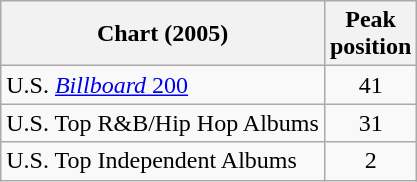<table class="wikitable">
<tr>
<th>Chart (2005)</th>
<th>Peak<br>position</th>
</tr>
<tr>
<td>U.S. <a href='#'><em>Billboard</em> 200</a></td>
<td align="center">41</td>
</tr>
<tr>
<td>U.S. Top R&B/Hip Hop Albums</td>
<td align="center">31</td>
</tr>
<tr>
<td>U.S. Top Independent Albums</td>
<td align="center">2</td>
</tr>
</table>
